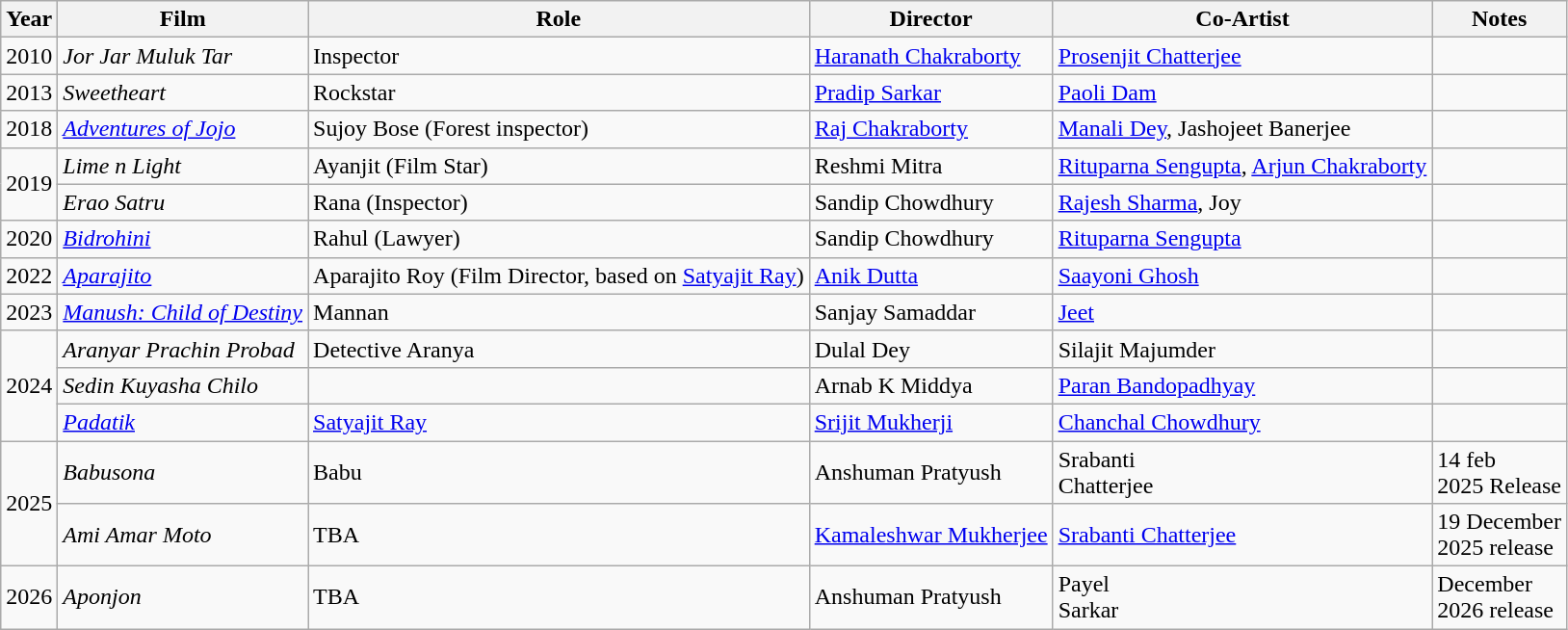<table class="wikitable">
<tr>
<th>Year</th>
<th>Film</th>
<th>Role</th>
<th>Director</th>
<th>Co-Artist</th>
<th>Notes</th>
</tr>
<tr>
<td>2010</td>
<td><em>Jor Jar Muluk Tar</em></td>
<td>Inspector</td>
<td><a href='#'>Haranath Chakraborty</a></td>
<td><a href='#'>Prosenjit Chatterjee</a></td>
<td></td>
</tr>
<tr>
<td>2013</td>
<td><em>Sweetheart</em></td>
<td>Rockstar</td>
<td><a href='#'>Pradip Sarkar</a></td>
<td><a href='#'>Paoli Dam</a></td>
<td></td>
</tr>
<tr>
<td>2018</td>
<td><em><a href='#'>Adventures of Jojo</a></em></td>
<td>Sujoy Bose (Forest inspector)</td>
<td><a href='#'>Raj Chakraborty</a></td>
<td><a href='#'>Manali Dey</a>, Jashojeet Banerjee</td>
<td></td>
</tr>
<tr>
<td rowspan="2">2019</td>
<td><em>Lime n Light</em></td>
<td>Ayanjit (Film Star)</td>
<td>Reshmi Mitra</td>
<td><a href='#'>Rituparna Sengupta</a>, <a href='#'>Arjun Chakraborty</a></td>
<td></td>
</tr>
<tr>
<td><em>Erao Satru</em></td>
<td>Rana (Inspector)</td>
<td>Sandip Chowdhury</td>
<td><a href='#'>Rajesh Sharma</a>, Joy</td>
<td></td>
</tr>
<tr>
<td>2020</td>
<td><em><a href='#'>Bidrohini</a></em></td>
<td>Rahul (Lawyer)</td>
<td>Sandip Chowdhury</td>
<td><a href='#'>Rituparna Sengupta</a></td>
<td></td>
</tr>
<tr>
<td>2022</td>
<td><a href='#'><em>Aparajito</em></a></td>
<td>Aparajito Roy (Film Director, based on <a href='#'>Satyajit Ray</a>)</td>
<td><a href='#'>Anik Dutta</a></td>
<td><a href='#'>Saayoni Ghosh</a></td>
<td></td>
</tr>
<tr>
<td>2023</td>
<td><em><a href='#'>Manush: Child of Destiny</a></em></td>
<td>Mannan</td>
<td>Sanjay Samaddar</td>
<td><a href='#'>Jeet</a></td>
<td></td>
</tr>
<tr>
<td rowspan="3">2024</td>
<td><em>Aranyar Prachin Probad</em></td>
<td>Detective Aranya</td>
<td>Dulal Dey</td>
<td>Silajit Majumder</td>
<td></td>
</tr>
<tr>
<td><em>Sedin Kuyasha Chilo</em></td>
<td></td>
<td>Arnab K Middya</td>
<td><a href='#'>Paran Bandopadhyay</a></td>
<td></td>
</tr>
<tr>
<td><em><a href='#'>Padatik</a></em></td>
<td><a href='#'>Satyajit Ray</a></td>
<td><a href='#'>Srijit Mukherji</a></td>
<td><a href='#'>Chanchal Chowdhury</a></td>
<td></td>
</tr>
<tr>
<td rowspan="2">2025</td>
<td><em>Babusona</em></td>
<td>Babu</td>
<td>Anshuman Pratyush</td>
<td>Srabanti<br>Chatterjee</td>
<td>14 feb<br>2025 
Release</td>
</tr>
<tr>
<td><em>Ami Amar Moto</em></td>
<td>TBA</td>
<td><a href='#'>Kamaleshwar Mukherjee</a></td>
<td><a href='#'>Srabanti Chatterjee</a></td>
<td>19 December<br>2025 release</td>
</tr>
<tr>
<td>2026</td>
<td><em>Aponjon</em></td>
<td>TBA</td>
<td>Anshuman Pratyush</td>
<td>Payel<br>Sarkar</td>
<td>December<br>2026 release</td>
</tr>
</table>
